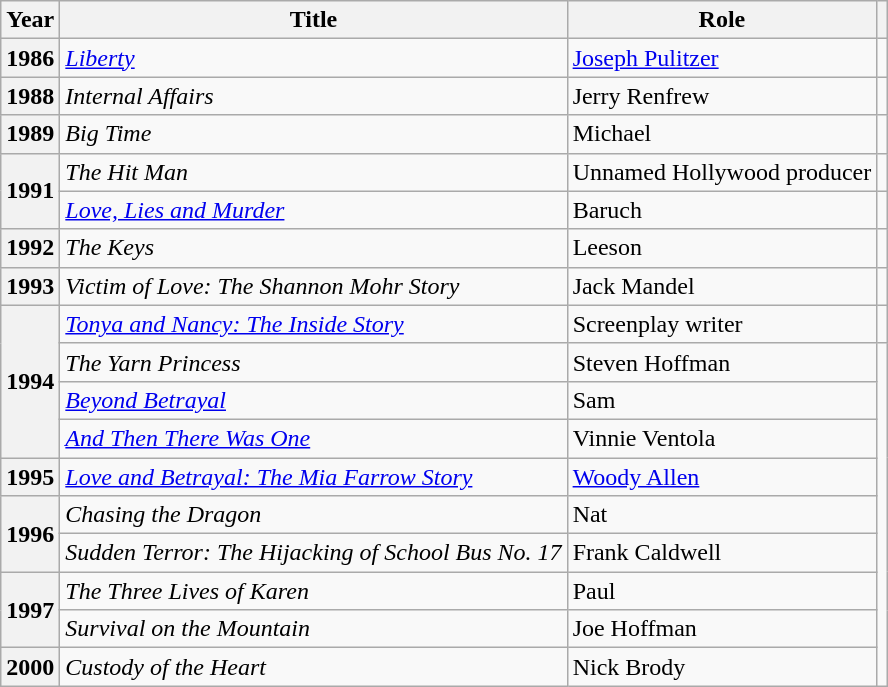<table class="wikitable plainrowheaders sortable mw-collapsible">
<tr>
<th scope="col">Year</th>
<th scope="col">Title</th>
<th scope="col">Role</th>
<th scope="col" class="unsortable"></th>
</tr>
<tr>
<th scope="row">1986</th>
<td><em><a href='#'>Liberty</a></em></td>
<td><a href='#'>Joseph Pulitzer</a></td>
<td></td>
</tr>
<tr>
<th scope="row">1988</th>
<td><em>Internal Affairs</em></td>
<td>Jerry Renfrew</td>
<td></td>
</tr>
<tr>
<th scope="row">1989</th>
<td><em>Big Time</em></td>
<td>Michael</td>
<td></td>
</tr>
<tr>
<th scope="row" rowspan=2>1991</th>
<td><em>The Hit Man</em></td>
<td>Unnamed Hollywood producer</td>
<td></td>
</tr>
<tr>
<td><em><a href='#'>Love, Lies and Murder</a></em></td>
<td>Baruch</td>
<td></td>
</tr>
<tr>
<th scope="row">1992</th>
<td><em>The Keys</em></td>
<td>Leeson</td>
<td></td>
</tr>
<tr>
<th scope="row">1993</th>
<td><em>Victim of Love: The Shannon Mohr Story</em></td>
<td>Jack Mandel</td>
<td></td>
</tr>
<tr>
<th scope="row" rowspan=4>1994</th>
<td><em><a href='#'>Tonya and Nancy: The Inside Story</a></em></td>
<td>Screenplay writer</td>
<td></td>
</tr>
<tr>
<td><em>The Yarn Princess</em></td>
<td>Steven Hoffman</td>
<td rowspan=9></td>
</tr>
<tr>
<td><em><a href='#'>Beyond Betrayal</a></em></td>
<td>Sam</td>
</tr>
<tr>
<td><em><a href='#'>And Then There Was One</a></em></td>
<td>Vinnie Ventola</td>
</tr>
<tr>
<th scope="row">1995</th>
<td><em><a href='#'>Love and Betrayal: The Mia Farrow Story</a></em></td>
<td><a href='#'>Woody Allen</a></td>
</tr>
<tr>
<th scope="row" rowspan=2>1996</th>
<td><em>Chasing the Dragon</em></td>
<td>Nat</td>
</tr>
<tr>
<td><em>Sudden Terror: The Hijacking of School Bus No. 17</em></td>
<td>Frank Caldwell</td>
</tr>
<tr>
<th scope="row" rowspan=2>1997</th>
<td><em>The Three Lives of Karen</em></td>
<td>Paul</td>
</tr>
<tr>
<td><em>Survival on the Mountain</em></td>
<td>Joe Hoffman</td>
</tr>
<tr>
<th scope="row">2000</th>
<td><em>Custody of the Heart</em></td>
<td>Nick Brody</td>
</tr>
</table>
